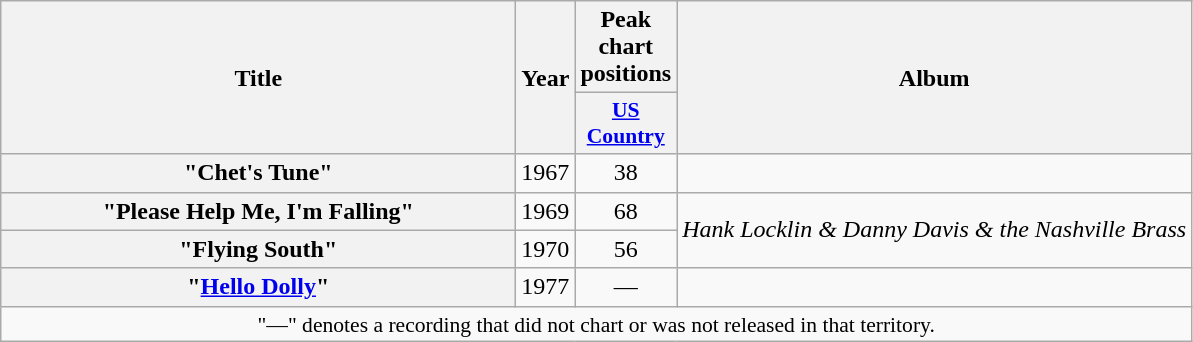<table class="wikitable plainrowheaders" style="text-align:center;" border="1">
<tr>
<th scope="col" rowspan="2" style="width:21em;">Title</th>
<th scope="col" rowspan="2">Year</th>
<th scope="col" colspan="1">Peak<br>chart<br>positions</th>
<th scope="col" rowspan="2">Album</th>
</tr>
<tr>
<th scope="col" style="width:3em;font-size:90%;"><a href='#'>US<br>Country</a><br></th>
</tr>
<tr>
<th scope="row">"Chet's Tune"<br></th>
<td>1967</td>
<td>38</td>
<td></td>
</tr>
<tr>
<th scope="row">"Please Help Me, I'm Falling"<br></th>
<td>1969</td>
<td>68</td>
<td rowspan="2"><em>Hank Locklin & Danny Davis & the Nashville Brass</em></td>
</tr>
<tr>
<th scope="row">"Flying South"<br></th>
<td>1970</td>
<td>56</td>
</tr>
<tr>
<th scope="row">"<a href='#'>Hello Dolly</a>"<br></th>
<td>1977</td>
<td>—</td>
<td></td>
</tr>
<tr>
<td colspan="4" style="font-size:90%">"—" denotes a recording that did not chart or was not released in that territory.</td>
</tr>
</table>
